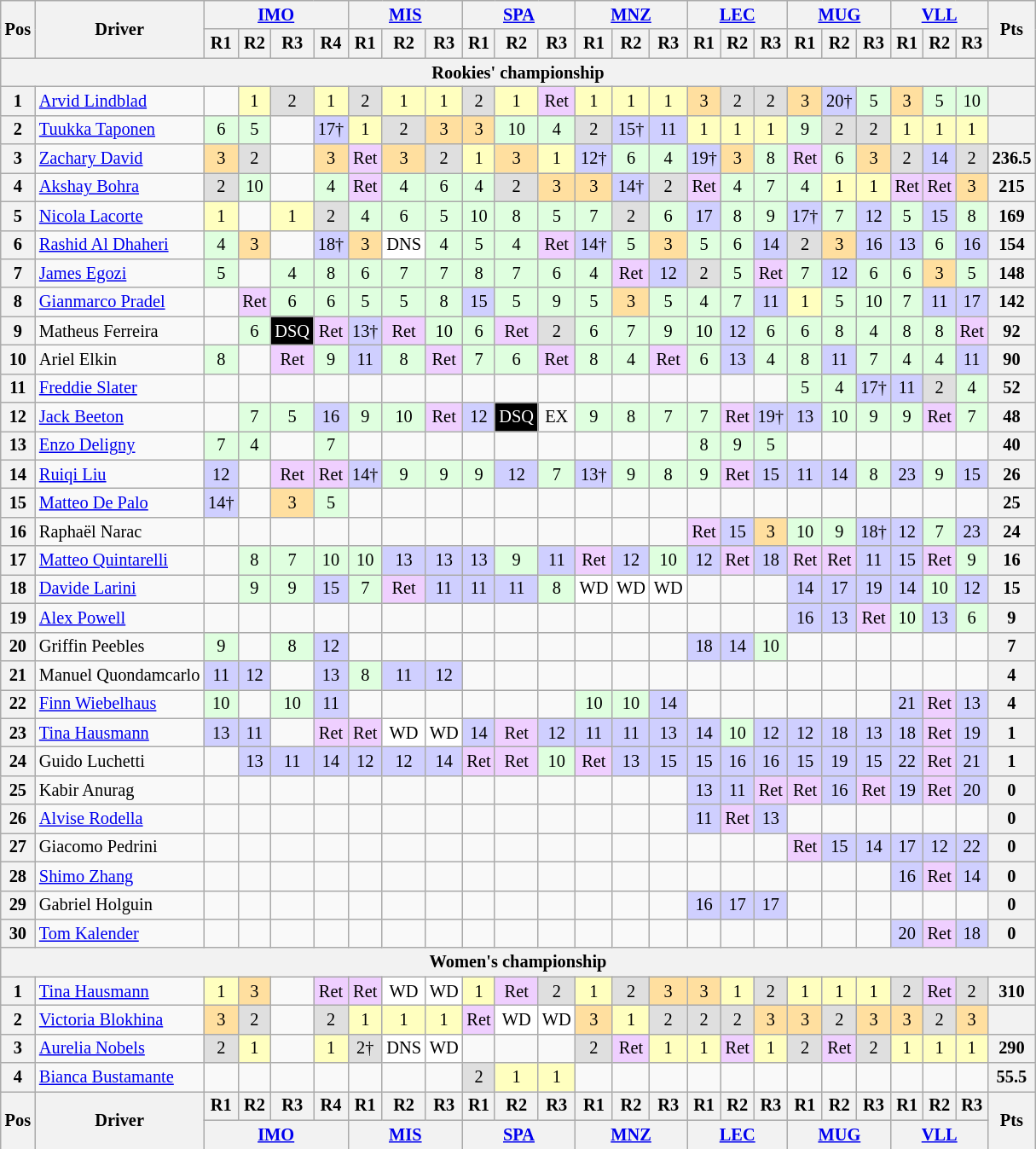<table class="wikitable" style="font-size: 85%; text-align:center">
<tr>
<th rowspan=2>Pos</th>
<th rowspan=2>Driver</th>
<th colspan=4><a href='#'>IMO</a><br></th>
<th colspan=3><a href='#'>MIS</a><br></th>
<th colspan=3><a href='#'>SPA</a><br></th>
<th colspan=3><a href='#'>MNZ</a><br></th>
<th colspan=3><a href='#'>LEC</a><br></th>
<th colspan=3><a href='#'>MUG</a><br></th>
<th colspan=3><a href='#'>VLL</a><br></th>
<th rowspan=2>Pts</th>
</tr>
<tr>
<th>R1</th>
<th>R2</th>
<th>R3</th>
<th>R4</th>
<th>R1</th>
<th>R2</th>
<th>R3</th>
<th>R1</th>
<th>R2</th>
<th>R3</th>
<th>R1</th>
<th>R2</th>
<th>R3</th>
<th>R1</th>
<th>R2</th>
<th>R3</th>
<th>R1</th>
<th>R2</th>
<th>R3</th>
<th>R1</th>
<th>R2</th>
<th>R3</th>
</tr>
<tr>
<th colspan=25>Rookies' championship</th>
</tr>
<tr>
<th>1</th>
<td style="text-align:left"> <a href='#'>Arvid Lindblad</a></td>
<td></td>
<td style="background:#FFFFBF">1</td>
<td style="background:#DFDFDF">2</td>
<td style="background:#FFFFBF">1</td>
<td style="background:#DFDFDF">2</td>
<td style="background:#FFFFBF">1</td>
<td style="background:#FFFFBF">1</td>
<td style="background:#DFDFDF">2</td>
<td style="background:#FFFFBF">1</td>
<td style="background:#EFCFFF">Ret</td>
<td style="background:#FFFFBF">1</td>
<td style="background:#FFFFBF">1</td>
<td style="background:#FFFFBF">1</td>
<td style="background:#FFDF9F">3</td>
<td style="background:#DFDFDF">2</td>
<td style="background:#DFDFDF">2</td>
<td style="background:#FFDF9F">3</td>
<td style="background:#CFCFFF">20†</td>
<td style="background:#DFFFDF">5</td>
<td style="background:#FFDF9F">3</td>
<td style="background:#DFFFDF">5</td>
<td style="background:#DFFFDF">10</td>
<th></th>
</tr>
<tr>
<th>2</th>
<td style="text-align:left"> <a href='#'>Tuukka Taponen</a></td>
<td style="background:#DFFFDF">6</td>
<td style="background:#DFFFDF">5</td>
<td></td>
<td style="background:#CFCFFF">17†</td>
<td style="background:#FFFFBF">1</td>
<td style="background:#DFDFDF">2</td>
<td style="background:#FFDF9F">3</td>
<td style="background:#FFDF9F">3</td>
<td style="background:#DFFFDF">10</td>
<td style="background:#DFFFDF">4</td>
<td style="background:#DFDFDF">2</td>
<td style="background:#CFCFFF">15†</td>
<td style="background:#CFCFFF">11</td>
<td style="background:#FFFFBF">1</td>
<td style="background:#FFFFBF">1</td>
<td style="background:#FFFFBF">1</td>
<td style="background:#DFFFDF">9</td>
<td style="background:#DFDFDF">2</td>
<td style="background:#DFDFDF">2</td>
<td style="background:#FFFFBF">1</td>
<td style="background:#FFFFBF">1</td>
<td style="background:#FFFFBF">1</td>
<th></th>
</tr>
<tr>
<th>3</th>
<td style="text-align:left"> <a href='#'>Zachary David</a></td>
<td style="background:#FFDF9F">3</td>
<td style="background:#DFDFDF">2</td>
<td></td>
<td style="background:#FFDF9F">3</td>
<td style="background:#EFCFFF">Ret</td>
<td style="background:#FFDF9F">3</td>
<td style="background:#DFDFDF">2</td>
<td style="background:#FFFFBF">1</td>
<td style="background:#FFDF9F">3</td>
<td style="background:#FFFFBF">1</td>
<td style="background:#CFCFFF">12†</td>
<td style="background:#DFFFDF">6</td>
<td style="background:#DFFFDF">4</td>
<td style="background:#CFCFFF">19†</td>
<td style="background:#FFDF9F">3</td>
<td style="background:#DFFFDF">8</td>
<td style="background:#EFCFFF">Ret</td>
<td style="background:#DFFFDF">6</td>
<td style="background:#FFDF9F">3</td>
<td style="background:#DFDFDF">2</td>
<td style="background:#CFCFFF">14</td>
<td style="background:#DFDFDF">2</td>
<th>236.5</th>
</tr>
<tr>
<th>4</th>
<td style="text-align:left"> <a href='#'>Akshay Bohra</a></td>
<td style="background:#DFDFDF">2</td>
<td style="background:#DFFFDF">10</td>
<td></td>
<td style="background:#DFFFDF">4</td>
<td style="background:#EFCFFF">Ret</td>
<td style="background:#DFFFDF">4</td>
<td style="background:#DFFFDF">6</td>
<td style="background:#DFFFDF">4</td>
<td style="background:#DFDFDF">2</td>
<td style="background:#FFDF9F">3</td>
<td style="background:#FFDF9F">3</td>
<td style="background:#CFCFFF">14†</td>
<td style="background:#DFDFDF">2</td>
<td style="background:#EFCFFF">Ret</td>
<td style="background:#DFFFDF">4</td>
<td style="background:#DFFFDF">7</td>
<td style="background:#DFFFDF">4</td>
<td style="background:#FFFFBF">1</td>
<td style="background:#FFFFBF">1</td>
<td style="background:#EFCFFF">Ret</td>
<td style="background:#EFCFFF">Ret</td>
<td style="background:#FFDF9F">3</td>
<th>215</th>
</tr>
<tr>
<th>5</th>
<td style="text-align:left"> <a href='#'>Nicola Lacorte</a></td>
<td style="background:#FFFFBF">1</td>
<td></td>
<td style="background:#FFFFBF">1</td>
<td style="background:#DFDFDF">2</td>
<td style="background:#DFFFDF">4</td>
<td style="background:#DFFFDF">6</td>
<td style="background:#DFFFDF">5</td>
<td style="background:#DFFFDF">10</td>
<td style="background:#DFFFDF">8</td>
<td style="background:#DFFFDF">5</td>
<td style="background:#DFFFDF">7</td>
<td style="background:#DFDFDF">2</td>
<td style="background:#DFFFDF">6</td>
<td style="background:#CFCFFF">17</td>
<td style="background:#DFFFDF">8</td>
<td style="background:#DFFFDF">9</td>
<td style="background:#CFCFFF">17†</td>
<td style="background:#DFFFDF">7</td>
<td style="background:#CFCFFF">12</td>
<td style="background:#DFFFDF">5</td>
<td style="background:#CFCFFF">15</td>
<td style="background:#DFFFDF">8</td>
<th>169</th>
</tr>
<tr>
<th>6</th>
<td style="text-align:left"> <a href='#'>Rashid Al Dhaheri</a></td>
<td style="background:#DFFFDF">4</td>
<td style="background:#FFDF9F">3</td>
<td></td>
<td style="background:#CFCFFF">18†</td>
<td style="background:#FFDF9F">3</td>
<td style="background:#FFFFFF">DNS</td>
<td style="background:#DFFFDF">4</td>
<td style="background:#DFFFDF">5</td>
<td style="background:#DFFFDF">4</td>
<td style="background:#EFCFFF">Ret</td>
<td style="background:#CFCFFF">14†</td>
<td style="background:#DFFFDF">5</td>
<td style="background:#FFDF9F">3</td>
<td style="background:#DFFFDF">5</td>
<td style="background:#DFFFDF">6</td>
<td style="background:#CFCFFF">14</td>
<td style="background:#DFDFDF">2</td>
<td style="background:#FFDF9F">3</td>
<td style="background:#CFCFFF">16</td>
<td style="background:#CFCFFF">13</td>
<td style="background:#DFFFDF">6</td>
<td style="background:#CFCFFF">16</td>
<th>154</th>
</tr>
<tr>
<th>7</th>
<td style="text-align:left"> <a href='#'>James Egozi</a></td>
<td style="background:#DFFFDF">5</td>
<td></td>
<td style="background:#DFFFDF">4</td>
<td style="background:#DFFFDF">8</td>
<td style="background:#DFFFDF">6</td>
<td style="background:#DFFFDF">7</td>
<td style="background:#DFFFDF">7</td>
<td style="background:#DFFFDF">8</td>
<td style="background:#DFFFDF">7</td>
<td style="background:#DFFFDF">6</td>
<td style="background:#DFFFDF">4</td>
<td style="background:#EFCFFF">Ret</td>
<td style="background:#CFCFFF">12</td>
<td style="background:#DFDFDF">2</td>
<td style="background:#DFFFDF">5</td>
<td style="background:#EFCFFF">Ret</td>
<td style="background:#DFFFDF">7</td>
<td style="background:#CFCFFF">12</td>
<td style="background:#DFFFDF">6</td>
<td style="background:#DFFFDF">6</td>
<td style="background:#FFDF9F">3</td>
<td style="background:#DFFFDF">5</td>
<th>148</th>
</tr>
<tr>
<th>8</th>
<td style="text-align:left"> <a href='#'>Gianmarco Pradel</a></td>
<td></td>
<td style="background:#EFCFFF">Ret</td>
<td style="background:#DFFFDF">6</td>
<td style="background:#DFFFDF">6</td>
<td style="background:#DFFFDF">5</td>
<td style="background:#DFFFDF">5</td>
<td style="background:#DFFFDF">8</td>
<td style="background:#CFCFFF">15</td>
<td style="background:#DFFFDF">5</td>
<td style="background:#DFFFDF">9</td>
<td style="background:#DFFFDF">5</td>
<td style="background:#FFDF9F">3</td>
<td style="background:#DFFFDF">5</td>
<td style="background:#DFFFDF">4</td>
<td style="background:#DFFFDF">7</td>
<td style="background:#CFCFFF">11</td>
<td style="background:#FFFFBF">1</td>
<td style="background:#DFFFDF">5</td>
<td style="background:#DFFFDF">10</td>
<td style="background:#DFFFDF">7</td>
<td style="background:#CFCFFF">11</td>
<td style="background:#CFCFFF">17</td>
<th>142</th>
</tr>
<tr>
<th>9</th>
<td style="text-align:left"> Matheus Ferreira</td>
<td></td>
<td style="background:#DFFFDF">6</td>
<td style="background:#000000; color:#FFFFFF">DSQ</td>
<td style="background:#EFCFFF">Ret</td>
<td style="background:#CFCFFF">13†</td>
<td style="background:#EFCFFF">Ret</td>
<td style="background:#DFFFDF">10</td>
<td style="background:#DFFFDF">6</td>
<td style="background:#EFCFFF">Ret</td>
<td style="background:#DFDFDF">2</td>
<td style="background:#DFFFDF">6</td>
<td style="background:#DFFFDF">7</td>
<td style="background:#DFFFDF">9</td>
<td style="background:#DFFFDF">10</td>
<td style="background:#CFCFFF">12</td>
<td style="background:#DFFFDF">6</td>
<td style="background:#DFFFDF">6</td>
<td style="background:#DFFFDF">8</td>
<td style="background:#DFFFDF">4</td>
<td style="background:#DFFFDF">8</td>
<td style="background:#DFFFDF">8</td>
<td style="background:#EFCFFF">Ret</td>
<th>92</th>
</tr>
<tr>
<th>10</th>
<td style="text-align:left"> Ariel Elkin</td>
<td style="background:#DFFFDF">8</td>
<td></td>
<td style="background:#EFCFFF">Ret</td>
<td style="background:#DFFFDF">9</td>
<td style="background:#CFCFFF">11</td>
<td style="background:#DFFFDF">8</td>
<td style="background:#EFCFFF">Ret</td>
<td style="background:#DFFFDF">7</td>
<td style="background:#DFFFDF">6</td>
<td style="background:#EFCFFF">Ret</td>
<td style="background:#DFFFDF">8</td>
<td style="background:#DFFFDF">4</td>
<td style="background:#EFCFFF">Ret</td>
<td style="background:#DFFFDF">6</td>
<td style="background:#CFCFFF">13</td>
<td style="background:#DFFFDF">4</td>
<td style="background:#DFFFDF">8</td>
<td style="background:#CFCFFF">11</td>
<td style="background:#DFFFDF">7</td>
<td style="background:#DFFFDF">4</td>
<td style="background:#DFFFDF">4</td>
<td style="background:#CFCFFF">11</td>
<th>90</th>
</tr>
<tr>
<th>11</th>
<td style="text-align:left"> <a href='#'>Freddie Slater</a></td>
<td></td>
<td></td>
<td></td>
<td></td>
<td></td>
<td></td>
<td></td>
<td></td>
<td></td>
<td></td>
<td></td>
<td></td>
<td></td>
<td></td>
<td></td>
<td></td>
<td style="background:#DFFFDF">5</td>
<td style="background:#DFFFDF">4</td>
<td style="background:#CFCFFF">17†</td>
<td style="background:#CFCFFF">11</td>
<td style="background:#DFDFDF">2</td>
<td style="background:#DFFFDF">4</td>
<th>52</th>
</tr>
<tr>
<th>12</th>
<td style="text-align:left"> <a href='#'>Jack Beeton</a></td>
<td></td>
<td style="background:#DFFFDF">7</td>
<td style="background:#DFFFDF">5</td>
<td style="background:#CFCFFF">16</td>
<td style="background:#DFFFDF">9</td>
<td style="background:#DFFFDF">10</td>
<td style="background:#EFCFFF">Ret</td>
<td style="background:#CFCFFF">12</td>
<td style="background:#000000; color:#FFFFFF">DSQ</td>
<td>EX</td>
<td style="background:#DFFFDF">9</td>
<td style="background:#DFFFDF">8</td>
<td style="background:#DFFFDF">7</td>
<td style="background:#DFFFDF">7</td>
<td style="background:#EFCFFF">Ret</td>
<td style="background:#CFCFFF">19†</td>
<td style="background:#CFCFFF">13</td>
<td style="background:#DFFFDF">10</td>
<td style="background:#DFFFDF">9</td>
<td style="background:#DFFFDF">9</td>
<td style="background:#EFCFFF">Ret</td>
<td style="background:#DFFFDF">7</td>
<th>48</th>
</tr>
<tr>
<th>13</th>
<td style="text-align:left"> <a href='#'>Enzo Deligny</a></td>
<td style="background:#DFFFDF">7</td>
<td style="background:#DFFFDF">4</td>
<td></td>
<td style="background:#DFFFDF">7</td>
<td></td>
<td></td>
<td></td>
<td></td>
<td></td>
<td></td>
<td></td>
<td></td>
<td></td>
<td style="background:#DFFFDF">8</td>
<td style="background:#DFFFDF">9</td>
<td style="background:#DFFFDF">5</td>
<td></td>
<td></td>
<td></td>
<td></td>
<td></td>
<td></td>
<th>40</th>
</tr>
<tr>
<th>14</th>
<td style="text-align:left"> <a href='#'>Ruiqi Liu</a></td>
<td style="background:#CFCFFF">12</td>
<td></td>
<td style="background:#EFCFFF">Ret</td>
<td style="background:#EFCFFF">Ret</td>
<td style="background:#CFCFFF">14†</td>
<td style="background:#DFFFDF">9</td>
<td style="background:#DFFFDF">9</td>
<td style="background:#DFFFDF">9</td>
<td style="background:#CFCFFF">12</td>
<td style="background:#DFFFDF">7</td>
<td style="background:#CFCFFF">13†</td>
<td style="background:#DFFFDF">9</td>
<td style="background:#DFFFDF">8</td>
<td style="background:#DFFFDF">9</td>
<td style="background:#EFCFFF">Ret</td>
<td style="background:#CFCFFF">15</td>
<td style="background:#CFCFFF">11</td>
<td style="background:#CFCFFF">14</td>
<td style="background:#DFFFDF">8</td>
<td style="background:#CFCFFF">23</td>
<td style="background:#DFFFDF">9</td>
<td style="background:#CFCFFF">15</td>
<th>26</th>
</tr>
<tr>
<th>15</th>
<td style="text-align:left"> <a href='#'>Matteo De Palo</a></td>
<td style="background:#CFCFFF">14†</td>
<td></td>
<td style="background:#FFDF9F">3</td>
<td style="background:#DFFFDF">5</td>
<td></td>
<td></td>
<td></td>
<td></td>
<td></td>
<td></td>
<td></td>
<td></td>
<td></td>
<td></td>
<td></td>
<td></td>
<td></td>
<td></td>
<td></td>
<td></td>
<td></td>
<td></td>
<th>25</th>
</tr>
<tr>
<th>16</th>
<td style="text-align:left"> Raphaël Narac</td>
<td></td>
<td></td>
<td></td>
<td></td>
<td></td>
<td></td>
<td></td>
<td></td>
<td></td>
<td></td>
<td></td>
<td></td>
<td></td>
<td style="background:#EFCFFF">Ret</td>
<td style="background:#CFCFFF">15</td>
<td style="background:#FFDF9F">3</td>
<td style="background:#DFFFDF">10</td>
<td style="background:#DFFFDF">9</td>
<td style="background:#CFCFFF">18†</td>
<td style="background:#CFCFFF">12</td>
<td style="background:#DFFFDF">7</td>
<td style="background:#CFCFFF">23</td>
<th>24</th>
</tr>
<tr>
<th>17</th>
<td style="text-align:left"> <a href='#'>Matteo Quintarelli</a></td>
<td></td>
<td style="background:#DFFFDF">8</td>
<td style="background:#DFFFDF">7</td>
<td style="background:#DFFFDF">10</td>
<td style="background:#DFFFDF">10</td>
<td style="background:#CFCFFF">13</td>
<td style="background:#CFCFFF">13</td>
<td style="background:#CFCFFF">13</td>
<td style="background:#DFFFDF">9</td>
<td style="background:#CFCFFF">11</td>
<td style="background:#EFCFFF">Ret</td>
<td style="background:#CFCFFF">12</td>
<td style="background:#DFFFDF">10</td>
<td style="background:#CFCFFF">12</td>
<td style="background:#EFCFFF">Ret</td>
<td style="background:#CFCFFF">18</td>
<td style="background:#EFCFFF">Ret</td>
<td style="background:#EFCFFF">Ret</td>
<td style="background:#CFCFFF">11</td>
<td style="background:#CFCFFF">15</td>
<td style="background:#EFCFFF">Ret</td>
<td style="background:#DFFFDF">9</td>
<th>16</th>
</tr>
<tr>
<th>18</th>
<td style="text-align:left"> <a href='#'>Davide Larini</a></td>
<td></td>
<td style="background:#DFFFDF">9</td>
<td style="background:#DFFFDF">9</td>
<td style="background:#CFCFFF">15</td>
<td style="background:#DFFFDF">7</td>
<td style="background:#EFCFFF">Ret</td>
<td style="background:#CFCFFF">11</td>
<td style="background:#CFCFFF">11</td>
<td style="background:#CFCFFF">11</td>
<td style="background:#DFFFDF">8</td>
<td style="background:#FFFFFF">WD</td>
<td style="background:#FFFFFF">WD</td>
<td style="background:#FFFFFF">WD</td>
<td></td>
<td></td>
<td></td>
<td style="background:#CFCFFF">14</td>
<td style="background:#CFCFFF">17</td>
<td style="background:#CFCFFF">19</td>
<td style="background:#CFCFFF">14</td>
<td style="background:#DFFFDF">10</td>
<td style="background:#CFCFFF">12</td>
<th>15</th>
</tr>
<tr>
<th>19</th>
<td style="text-align:left"> <a href='#'>Alex Powell</a></td>
<td></td>
<td></td>
<td></td>
<td></td>
<td></td>
<td></td>
<td></td>
<td></td>
<td></td>
<td></td>
<td></td>
<td></td>
<td></td>
<td></td>
<td></td>
<td></td>
<td style="background:#CFCFFF">16</td>
<td style="background:#CFCFFF">13</td>
<td style="background:#EFCFFF">Ret</td>
<td style="background:#DFFFDF">10</td>
<td style="background:#CFCFFF">13</td>
<td style="background:#DFFFDF">6</td>
<th>9</th>
</tr>
<tr>
<th>20</th>
<td style="text-align:left"> Griffin Peebles</td>
<td style="background:#DFFFDF">9</td>
<td></td>
<td style="background:#DFFFDF">8</td>
<td style="background:#CFCFFF">12</td>
<td></td>
<td></td>
<td></td>
<td></td>
<td></td>
<td></td>
<td></td>
<td></td>
<td></td>
<td style="background:#CFCFFF">18</td>
<td style="background:#CFCFFF">14</td>
<td style="background:#DFFFDF">10</td>
<td></td>
<td></td>
<td></td>
<td></td>
<td></td>
<td></td>
<th>7</th>
</tr>
<tr>
<th>21</th>
<td style="text-align:left" nowrap=""> Manuel Quondamcarlo</td>
<td style="background:#CFCFFF">11</td>
<td style="background:#CFCFFF">12</td>
<td></td>
<td style="background:#CFCFFF">13</td>
<td style="background:#DFFFDF">8</td>
<td style="background:#CFCFFF">11</td>
<td style="background:#CFCFFF">12</td>
<td></td>
<td></td>
<td></td>
<td></td>
<td></td>
<td></td>
<td></td>
<td></td>
<td></td>
<td></td>
<td></td>
<td></td>
<td></td>
<td></td>
<td></td>
<th>4</th>
</tr>
<tr>
<th>22</th>
<td style="text-align:left"> <a href='#'>Finn Wiebelhaus</a></td>
<td style="background:#DFFFDF">10</td>
<td></td>
<td style="background:#DFFFDF">10</td>
<td style="background:#CFCFFF">11</td>
<td></td>
<td></td>
<td></td>
<td></td>
<td></td>
<td></td>
<td style="background:#DFFFDF">10</td>
<td style="background:#DFFFDF">10</td>
<td style="background:#CFCFFF">14</td>
<td></td>
<td></td>
<td></td>
<td></td>
<td></td>
<td></td>
<td style="background:#CFCFFF">21</td>
<td style="background:#EFCFFF">Ret</td>
<td style="background:#CFCFFF">13</td>
<th>4</th>
</tr>
<tr>
<th>23</th>
<td style="text-align:left"> <a href='#'>Tina Hausmann</a></td>
<td style="background:#CFCFFF">13</td>
<td style="background:#CFCFFF">11</td>
<td></td>
<td style="background:#EFCFFF">Ret</td>
<td style="background:#EFCFFF">Ret</td>
<td style="background:#FFFFFF">WD</td>
<td style="background:#FFFFFF">WD</td>
<td style="background:#CFCFFF">14</td>
<td style="background:#EFCFFF">Ret</td>
<td style="background:#CFCFFF">12</td>
<td style="background:#CFCFFF">11</td>
<td style="background:#CFCFFF">11</td>
<td style="background:#CFCFFF">13</td>
<td style="background:#CFCFFF">14</td>
<td style="background:#DFFFDF">10</td>
<td style="background:#CFCFFF">12</td>
<td style="background:#CFCFFF">12</td>
<td style="background:#CFCFFF">18</td>
<td style="background:#CFCFFF">13</td>
<td style="background:#CFCFFF">18</td>
<td style="background:#EFCFFF">Ret</td>
<td style="background:#CFCFFF">19</td>
<th>1</th>
</tr>
<tr>
<th>24</th>
<td style="text-align:left"> Guido Luchetti</td>
<td></td>
<td style="background:#CFCFFF">13</td>
<td style="background:#CFCFFF">11</td>
<td style="background:#CFCFFF">14</td>
<td style="background:#CFCFFF">12</td>
<td style="background:#CFCFFF">12</td>
<td style="background:#CFCFFF">14</td>
<td style="background:#EFCFFF">Ret</td>
<td style="background:#EFCFFF">Ret</td>
<td style="background:#DFFFDF">10</td>
<td style="background:#EFCFFF">Ret</td>
<td style="background:#CFCFFF">13</td>
<td style="background:#CFCFFF">15</td>
<td style="background:#CFCFFF">15</td>
<td style="background:#CFCFFF">16</td>
<td style="background:#CFCFFF">16</td>
<td style="background:#CFCFFF">15</td>
<td style="background:#CFCFFF">19</td>
<td style="background:#CFCFFF">15</td>
<td style="background:#CFCFFF">22</td>
<td style="background:#EFCFFF">Ret</td>
<td style="background:#CFCFFF">21</td>
<th>1</th>
</tr>
<tr>
<th>25</th>
<td style="text-align:left"> Kabir Anurag</td>
<td></td>
<td></td>
<td></td>
<td></td>
<td></td>
<td></td>
<td></td>
<td></td>
<td></td>
<td></td>
<td></td>
<td></td>
<td></td>
<td style="background:#CFCFFF">13</td>
<td style="background:#CFCFFF">11</td>
<td style="background:#EFCFFF">Ret</td>
<td style="background:#EFCFFF">Ret</td>
<td style="background:#CFCFFF">16</td>
<td style="background:#EFCFFF">Ret</td>
<td style="background:#CFCFFF">19</td>
<td style="background:#EFCFFF">Ret</td>
<td style="background:#CFCFFF">20</td>
<th>0</th>
</tr>
<tr>
<th>26</th>
<td style="text-align:left"> <a href='#'>Alvise Rodella</a></td>
<td></td>
<td></td>
<td></td>
<td></td>
<td></td>
<td></td>
<td></td>
<td></td>
<td></td>
<td></td>
<td></td>
<td></td>
<td></td>
<td style="background:#CFCFFF">11</td>
<td style="background:#EFCFFF">Ret</td>
<td style="background:#CFCFFF">13</td>
<td></td>
<td></td>
<td></td>
<td></td>
<td></td>
<td></td>
<th>0</th>
</tr>
<tr>
<th>27</th>
<td style="text-align:left"> Giacomo Pedrini</td>
<td></td>
<td></td>
<td></td>
<td></td>
<td></td>
<td></td>
<td></td>
<td></td>
<td></td>
<td></td>
<td></td>
<td></td>
<td></td>
<td></td>
<td></td>
<td></td>
<td style="background:#EFCFFF">Ret</td>
<td style="background:#CFCFFF">15</td>
<td style="background:#CFCFFF">14</td>
<td style="background:#CFCFFF">17</td>
<td style="background:#CFCFFF">12</td>
<td style="background:#CFCFFF">22</td>
<th>0</th>
</tr>
<tr>
<th>28</th>
<td style="text-align:left"> <a href='#'>Shimo Zhang</a></td>
<td></td>
<td></td>
<td></td>
<td></td>
<td></td>
<td></td>
<td></td>
<td></td>
<td></td>
<td></td>
<td></td>
<td></td>
<td></td>
<td></td>
<td></td>
<td></td>
<td></td>
<td></td>
<td></td>
<td style="background:#CFCFFF">16</td>
<td style="background:#EFCFFF">Ret</td>
<td style="background:#CFCFFF">14</td>
<th>0</th>
</tr>
<tr>
<th>29</th>
<td style="text-align:left"> Gabriel Holguin</td>
<td></td>
<td></td>
<td></td>
<td></td>
<td></td>
<td></td>
<td></td>
<td></td>
<td></td>
<td></td>
<td></td>
<td></td>
<td></td>
<td style="background:#CFCFFF">16</td>
<td style="background:#CFCFFF">17</td>
<td style="background:#CFCFFF">17</td>
<td></td>
<td></td>
<td></td>
<td></td>
<td></td>
<td></td>
<th>0</th>
</tr>
<tr>
<th>30</th>
<td style="text-align:left"> <a href='#'>Tom Kalender</a></td>
<td></td>
<td></td>
<td></td>
<td></td>
<td></td>
<td></td>
<td></td>
<td></td>
<td></td>
<td></td>
<td></td>
<td></td>
<td></td>
<td></td>
<td></td>
<td></td>
<td></td>
<td></td>
<td></td>
<td style="background:#CFCFFF">20</td>
<td style="background:#EFCFFF">Ret</td>
<td style="background:#CFCFFF">18</td>
<th>0</th>
</tr>
<tr>
<th colspan=25>Women's championship</th>
</tr>
<tr>
<th>1</th>
<td style="text-align:left"> <a href='#'>Tina Hausmann</a></td>
<td style="background:#FFFFBF">1</td>
<td style="background:#FFDF9F">3</td>
<td></td>
<td style="background:#EFCFFF">Ret</td>
<td style="background:#EFCFFF">Ret</td>
<td style="background:#FFFFFF">WD</td>
<td style="background:#FFFFFF">WD</td>
<td style="background:#FFFFBF">1</td>
<td style="background:#EFCFFF">Ret</td>
<td style="background:#DFDFDF">2</td>
<td style="background:#FFFFBF">1</td>
<td style="background:#DFDFDF">2</td>
<td style="background:#FFDF9F">3</td>
<td style="background:#FFDF9F">3</td>
<td style="background:#FFFFBF">1</td>
<td style="background:#DFDFDF">2</td>
<td style="background:#FFFFBF">1</td>
<td style="background:#FFFFBF">1</td>
<td style="background:#FFFFBF">1</td>
<td style="background:#DFDFDF">2</td>
<td style="background:#EFCFFF">Ret</td>
<td style="background:#DFDFDF">2</td>
<th>310</th>
</tr>
<tr>
<th>2</th>
<td style="text-align:left"> <a href='#'>Victoria Blokhina</a></td>
<td style="background:#FFDF9F">3</td>
<td style="background:#DFDFDF">2</td>
<td></td>
<td style="background:#DFDFDF">2</td>
<td style="background:#FFFFBF">1</td>
<td style="background:#FFFFBF">1</td>
<td style="background:#FFFFBF">1</td>
<td style="background:#EFCFFF">Ret</td>
<td style="background:#FFFFFF">WD</td>
<td style="background:#FFFFFF">WD</td>
<td style="background:#FFDF9F">3</td>
<td style="background:#FFFFBF">1</td>
<td style="background:#DFDFDF">2</td>
<td style="background:#DFDFDF">2</td>
<td style="background:#DFDFDF">2</td>
<td style="background:#FFDF9F">3</td>
<td style="background:#FFDF9F">3</td>
<td style="background:#DFDFDF">2</td>
<td style="background:#FFDF9F">3</td>
<td style="background:#FFDF9F">3</td>
<td style="background:#DFDFDF">2</td>
<td style="background:#FFDF9F">3</td>
<th></th>
</tr>
<tr>
<th>3</th>
<td style="text-align:left"> <a href='#'>Aurelia Nobels</a></td>
<td style="background:#DFDFDF">2</td>
<td style="background:#FFFFBF">1</td>
<td></td>
<td style="background:#FFFFBF">1</td>
<td style="background:#DFDFDF">2†</td>
<td style="background:#FFFFFF">DNS</td>
<td style="background:#FFFFFF">WD</td>
<td></td>
<td></td>
<td></td>
<td style="background:#DFDFDF">2</td>
<td style="background:#EFCFFF">Ret</td>
<td style="background:#FFFFBF">1</td>
<td style="background:#FFFFBF">1</td>
<td style="background:#EFCFFF">Ret</td>
<td style="background:#FFFFBF">1</td>
<td style="background:#DFDFDF">2</td>
<td style="background:#EFCFFF">Ret</td>
<td style="background:#DFDFDF">2</td>
<td style="background:#FFFFBF">1</td>
<td style="background:#FFFFBF">1</td>
<td style="background:#FFFFBF">1</td>
<th>290</th>
</tr>
<tr>
<th>4</th>
<td style="text-align:left"> <a href='#'>Bianca Bustamante</a></td>
<td></td>
<td></td>
<td></td>
<td></td>
<td></td>
<td></td>
<td></td>
<td style="background:#DFDFDF">2</td>
<td style="background:#FFFFBF">1</td>
<td style="background:#FFFFBF">1</td>
<td></td>
<td></td>
<td></td>
<td></td>
<td></td>
<td></td>
<td></td>
<td></td>
<td></td>
<td></td>
<td></td>
<td></td>
<th>55.5</th>
</tr>
<tr>
<th rowspan=2>Pos</th>
<th rowspan=2>Driver</th>
<th>R1</th>
<th>R2</th>
<th>R3</th>
<th>R4</th>
<th>R1</th>
<th>R2</th>
<th>R3</th>
<th>R1</th>
<th>R2</th>
<th>R3</th>
<th>R1</th>
<th>R2</th>
<th>R3</th>
<th>R1</th>
<th>R2</th>
<th>R3</th>
<th>R1</th>
<th>R2</th>
<th>R3</th>
<th>R1</th>
<th>R2</th>
<th>R3</th>
<th rowspan=2>Pts</th>
</tr>
<tr>
<th colspan=4><a href='#'>IMO</a><br></th>
<th colspan=3><a href='#'>MIS</a><br></th>
<th colspan=3><a href='#'>SPA</a><br></th>
<th colspan=3><a href='#'>MNZ</a><br></th>
<th colspan=3><a href='#'>LEC</a><br></th>
<th colspan=3><a href='#'>MUG</a><br></th>
<th colspan=3><a href='#'>VLL</a><br></th>
</tr>
</table>
